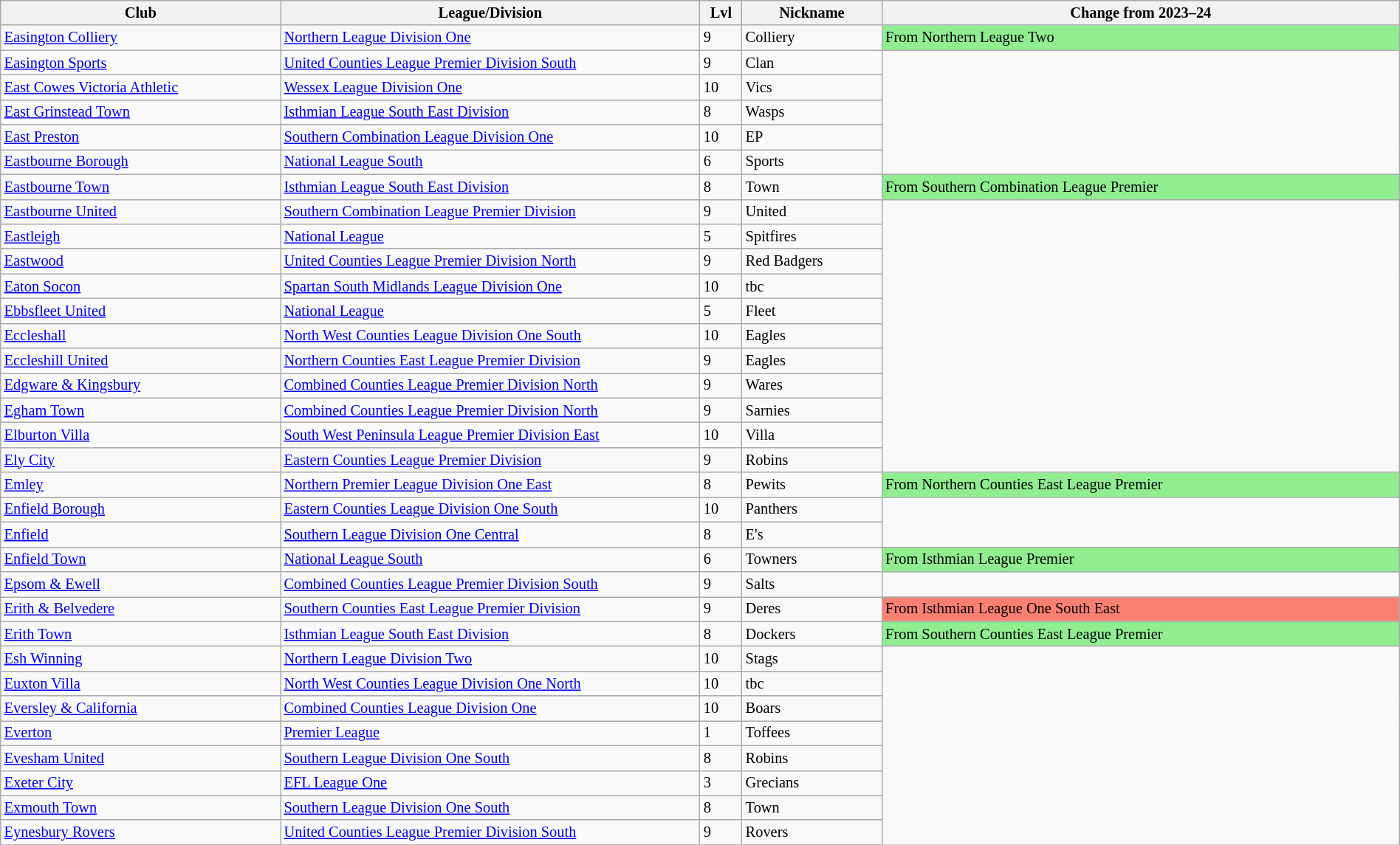<table class="wikitable sortable" width=100% style="font-size:85%">
<tr>
<th width=20%>Club</th>
<th width=30%>League/Division</th>
<th width=3%>Lvl</th>
<th width=10%>Nickname</th>
<th width=37%>Change from 2023–24</th>
</tr>
<tr>
<td><a href='#'>Easington Colliery</a></td>
<td><a href='#'>Northern League Division One</a></td>
<td>9</td>
<td>Colliery</td>
<td style="background:lightgreen">From Northern League Two</td>
</tr>
<tr>
<td><a href='#'>Easington Sports</a></td>
<td><a href='#'>United Counties League Premier Division South</a></td>
<td>9</td>
<td>Clan</td>
</tr>
<tr>
<td><a href='#'>East Cowes Victoria Athletic</a></td>
<td><a href='#'>Wessex League Division One</a></td>
<td>10</td>
<td>Vics</td>
</tr>
<tr>
<td><a href='#'>East Grinstead Town</a></td>
<td><a href='#'>Isthmian League South East Division</a></td>
<td>8</td>
<td>Wasps</td>
</tr>
<tr>
<td><a href='#'>East Preston</a></td>
<td><a href='#'>Southern Combination League Division One</a></td>
<td>10</td>
<td>EP</td>
</tr>
<tr>
<td><a href='#'>Eastbourne Borough</a></td>
<td><a href='#'>National League South</a></td>
<td>6</td>
<td>Sports</td>
</tr>
<tr>
<td><a href='#'>Eastbourne Town</a></td>
<td><a href='#'>Isthmian League South East Division</a></td>
<td>8</td>
<td>Town</td>
<td style="background:lightgreen">From Southern Combination League Premier</td>
</tr>
<tr>
<td><a href='#'>Eastbourne United</a></td>
<td><a href='#'>Southern Combination League Premier Division</a></td>
<td>9</td>
<td>United</td>
</tr>
<tr>
<td><a href='#'>Eastleigh</a></td>
<td><a href='#'>National League</a></td>
<td>5</td>
<td>Spitfires</td>
</tr>
<tr>
<td><a href='#'>Eastwood</a></td>
<td><a href='#'>United Counties League Premier Division North</a></td>
<td>9</td>
<td>Red Badgers</td>
</tr>
<tr>
<td><a href='#'>Eaton Socon</a></td>
<td><a href='#'>Spartan South Midlands League Division One</a></td>
<td>10</td>
<td>tbc</td>
</tr>
<tr>
<td><a href='#'>Ebbsfleet United</a></td>
<td><a href='#'>National League</a></td>
<td>5</td>
<td>Fleet</td>
</tr>
<tr>
<td><a href='#'>Eccleshall</a></td>
<td><a href='#'>North West Counties League Division One South</a></td>
<td>10</td>
<td>Eagles</td>
</tr>
<tr>
<td><a href='#'>Eccleshill United</a></td>
<td><a href='#'>Northern Counties East League Premier Division</a></td>
<td>9</td>
<td>Eagles</td>
</tr>
<tr>
<td><a href='#'>Edgware & Kingsbury</a></td>
<td><a href='#'>Combined Counties League Premier Division North</a></td>
<td>9</td>
<td>Wares</td>
</tr>
<tr>
<td><a href='#'>Egham Town</a></td>
<td><a href='#'>Combined Counties League Premier Division North</a></td>
<td>9</td>
<td>Sarnies</td>
</tr>
<tr>
<td><a href='#'>Elburton Villa</a></td>
<td><a href='#'>South West Peninsula League Premier Division East</a></td>
<td>10</td>
<td>Villa</td>
</tr>
<tr>
<td><a href='#'>Ely City</a></td>
<td><a href='#'>Eastern Counties League Premier Division</a></td>
<td>9</td>
<td>Robins</td>
</tr>
<tr>
<td><a href='#'>Emley</a></td>
<td><a href='#'>Northern Premier League Division One East</a></td>
<td>8</td>
<td>Pewits</td>
<td style="background:lightgreen">From Northern Counties East League Premier</td>
</tr>
<tr>
<td><a href='#'>Enfield Borough</a></td>
<td><a href='#'>Eastern Counties League Division One South</a></td>
<td>10</td>
<td>Panthers</td>
</tr>
<tr>
<td><a href='#'>Enfield</a></td>
<td><a href='#'>Southern League Division One Central</a></td>
<td>8</td>
<td>E's</td>
</tr>
<tr>
<td><a href='#'>Enfield Town</a></td>
<td><a href='#'>National League South</a></td>
<td>6</td>
<td>Towners</td>
<td style="background:lightgreen">From Isthmian League Premier</td>
</tr>
<tr>
<td><a href='#'>Epsom & Ewell</a></td>
<td><a href='#'>Combined Counties League Premier Division South</a></td>
<td>9</td>
<td>Salts</td>
</tr>
<tr>
<td><a href='#'>Erith & Belvedere</a></td>
<td><a href='#'>Southern Counties East League Premier Division</a></td>
<td>9</td>
<td>Deres</td>
<td style="background:salmon">From Isthmian League One South East</td>
</tr>
<tr>
<td><a href='#'>Erith Town</a></td>
<td><a href='#'>Isthmian League South East Division</a></td>
<td>8</td>
<td>Dockers</td>
<td style="background:lightgreen">From Southern Counties East League Premier</td>
</tr>
<tr>
<td><a href='#'>Esh Winning</a></td>
<td><a href='#'>Northern League Division Two</a></td>
<td>10</td>
<td>Stags</td>
</tr>
<tr>
<td><a href='#'>Euxton Villa</a></td>
<td><a href='#'>North West Counties League Division One North</a></td>
<td>10</td>
<td>tbc</td>
</tr>
<tr>
<td><a href='#'>Eversley & California</a></td>
<td><a href='#'>Combined Counties League Division One</a></td>
<td>10</td>
<td>Boars</td>
</tr>
<tr>
<td><a href='#'>Everton</a></td>
<td><a href='#'>Premier League</a></td>
<td>1</td>
<td>Toffees</td>
</tr>
<tr>
<td><a href='#'>Evesham United</a></td>
<td><a href='#'>Southern League Division One South</a></td>
<td>8</td>
<td>Robins</td>
</tr>
<tr>
<td><a href='#'>Exeter City</a></td>
<td><a href='#'>EFL League One</a></td>
<td>3</td>
<td>Grecians</td>
</tr>
<tr>
<td><a href='#'>Exmouth Town</a></td>
<td><a href='#'>Southern League Division One South</a></td>
<td>8</td>
<td>Town</td>
</tr>
<tr>
<td><a href='#'>Eynesbury Rovers</a></td>
<td><a href='#'>United Counties League Premier Division South</a></td>
<td>9</td>
<td>Rovers</td>
</tr>
<tr>
</tr>
</table>
